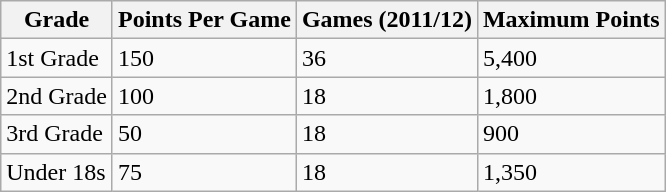<table class="wikitable">
<tr>
<th>Grade</th>
<th>Points Per Game</th>
<th>Games (2011/12)</th>
<th>Maximum Points</th>
</tr>
<tr>
<td>1st Grade</td>
<td>150</td>
<td>36</td>
<td>5,400</td>
</tr>
<tr>
<td>2nd Grade</td>
<td>100</td>
<td>18</td>
<td>1,800</td>
</tr>
<tr>
<td>3rd Grade</td>
<td>50</td>
<td>18</td>
<td>900</td>
</tr>
<tr>
<td>Under 18s</td>
<td>75</td>
<td>18</td>
<td>1,350</td>
</tr>
</table>
